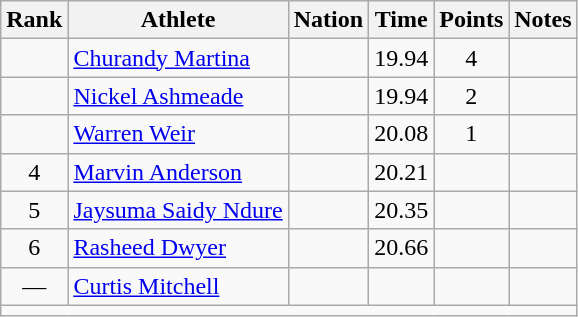<table class="wikitable mw-datatable sortable" style="text-align:center;">
<tr>
<th>Rank</th>
<th>Athlete</th>
<th>Nation</th>
<th>Time</th>
<th>Points</th>
<th>Notes</th>
</tr>
<tr>
<td></td>
<td align=left><a href='#'>Churandy Martina</a></td>
<td align=left></td>
<td>19.94</td>
<td>4</td>
<td><strong></strong></td>
</tr>
<tr>
<td></td>
<td align=left><a href='#'>Nickel Ashmeade</a></td>
<td align=left></td>
<td>19.94</td>
<td>2</td>
<td></td>
</tr>
<tr>
<td></td>
<td align=left><a href='#'>Warren Weir</a></td>
<td align=left></td>
<td>20.08</td>
<td>1</td>
<td></td>
</tr>
<tr>
<td>4</td>
<td align=left><a href='#'>Marvin Anderson</a></td>
<td align=left></td>
<td>20.21</td>
<td></td>
<td></td>
</tr>
<tr>
<td>5</td>
<td align=left><a href='#'>Jaysuma Saidy Ndure</a></td>
<td align=left></td>
<td>20.35</td>
<td></td>
<td></td>
</tr>
<tr>
<td>6</td>
<td align=left><a href='#'>Rasheed Dwyer</a></td>
<td align=left></td>
<td>20.66</td>
<td></td>
<td></td>
</tr>
<tr>
<td>—</td>
<td align=left><a href='#'>Curtis Mitchell</a></td>
<td align=left></td>
<td></td>
<td></td>
<td></td>
</tr>
<tr class="sortbottom">
<td colspan=6></td>
</tr>
</table>
